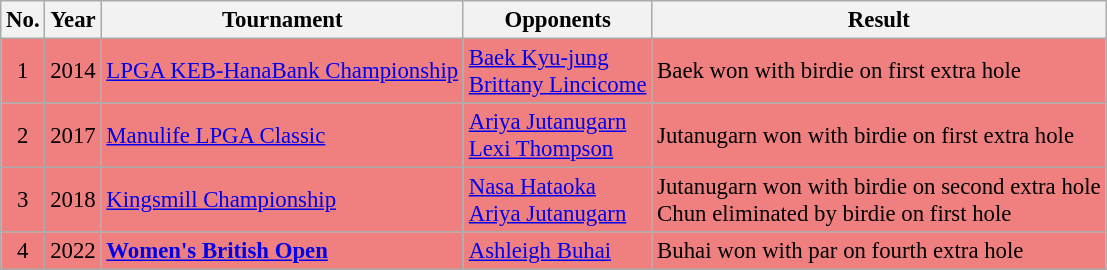<table class="wikitable" style="font-size:95%;">
<tr>
<th>No.</th>
<th>Year</th>
<th>Tournament</th>
<th>Opponents</th>
<th>Result</th>
</tr>
<tr style="background:#F08080;">
<td align=center>1</td>
<td>2014</td>
<td><a href='#'>LPGA KEB-HanaBank Championship</a></td>
<td> <a href='#'>Baek Kyu-jung</a><br> <a href='#'>Brittany Lincicome</a></td>
<td>Baek won with birdie on first extra hole</td>
</tr>
<tr style="background:#F08080;">
<td align=center>2</td>
<td>2017</td>
<td><a href='#'>Manulife LPGA Classic</a></td>
<td> <a href='#'>Ariya Jutanugarn</a><br> <a href='#'>Lexi Thompson</a></td>
<td>Jutanugarn won with birdie on first extra hole</td>
</tr>
<tr style="background:#F08080;">
<td align=center>3</td>
<td>2018</td>
<td><a href='#'>Kingsmill Championship</a></td>
<td> <a href='#'>Nasa Hataoka</a><br> <a href='#'>Ariya Jutanugarn</a></td>
<td>Jutanugarn won with birdie on second extra hole<br>Chun eliminated by birdie on first hole</td>
</tr>
<tr style="background:#F08080;">
<td align=center>4</td>
<td>2022</td>
<td><strong><a href='#'>Women's British Open</a></strong></td>
<td> <a href='#'>Ashleigh Buhai</a></td>
<td>Buhai won with par on fourth extra hole</td>
</tr>
</table>
